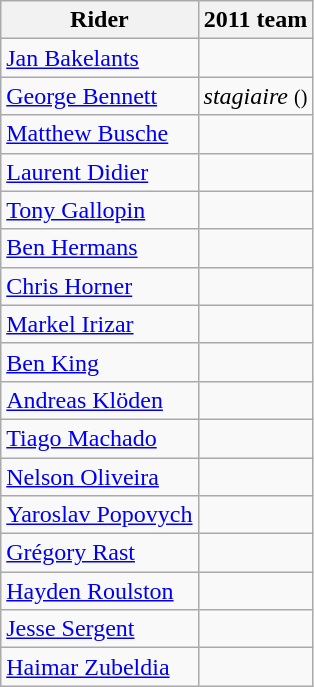<table class="wikitable">
<tr>
<th>Rider</th>
<th>2011 team</th>
</tr>
<tr>
<td><a href='#'>Jan Bakelants</a></td>
<td></td>
</tr>
<tr>
<td><a href='#'>George Bennett</a></td>
<td><em>stagiaire</em> <small>()</small></td>
</tr>
<tr>
<td><a href='#'>Matthew Busche</a></td>
<td></td>
</tr>
<tr>
<td><a href='#'>Laurent Didier</a></td>
<td></td>
</tr>
<tr>
<td><a href='#'>Tony Gallopin</a></td>
<td></td>
</tr>
<tr>
<td><a href='#'>Ben Hermans</a></td>
<td></td>
</tr>
<tr>
<td><a href='#'>Chris Horner</a></td>
<td></td>
</tr>
<tr>
<td><a href='#'>Markel Irizar</a></td>
<td></td>
</tr>
<tr>
<td><a href='#'>Ben King</a></td>
<td></td>
</tr>
<tr>
<td><a href='#'>Andreas Klöden</a></td>
<td></td>
</tr>
<tr>
<td><a href='#'>Tiago Machado</a></td>
<td></td>
</tr>
<tr>
<td><a href='#'>Nelson Oliveira</a></td>
<td></td>
</tr>
<tr>
<td><a href='#'>Yaroslav Popovych</a></td>
<td></td>
</tr>
<tr>
<td><a href='#'>Grégory Rast</a></td>
<td></td>
</tr>
<tr>
<td><a href='#'>Hayden Roulston</a></td>
<td></td>
</tr>
<tr>
<td><a href='#'>Jesse Sergent</a></td>
<td></td>
</tr>
<tr>
<td><a href='#'>Haimar Zubeldia</a></td>
<td></td>
</tr>
</table>
